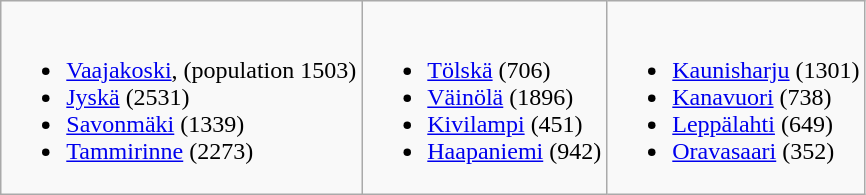<table class="wikitable">
<tr valign="top">
<td><br><ul><li><a href='#'>Vaajakoski</a>, (population 1503)</li><li><a href='#'>Jyskä</a> (2531)</li><li><a href='#'>Savonmäki</a> (1339)</li><li><a href='#'>Tammirinne</a> (2273)</li></ul></td>
<td><br><ul><li><a href='#'>Tölskä</a> (706)</li><li><a href='#'>Väinölä</a> (1896)</li><li><a href='#'>Kivilampi</a> (451)</li><li><a href='#'>Haapaniemi</a> (942)</li></ul></td>
<td><br><ul><li><a href='#'>Kaunisharju</a> (1301)</li><li><a href='#'>Kanavuori</a> (738)</li><li><a href='#'>Leppälahti</a> (649)</li><li><a href='#'>Oravasaari</a> (352)</li></ul></td>
</tr>
</table>
